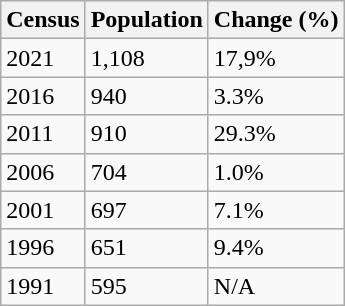<table class="wikitable">
<tr>
<th>Census</th>
<th>Population</th>
<th>Change (%)</th>
</tr>
<tr>
<td>2021</td>
<td>1,108</td>
<td> 17,9%</td>
</tr>
<tr>
<td>2016</td>
<td>940</td>
<td> 3.3%</td>
</tr>
<tr>
<td>2011</td>
<td>910</td>
<td> 29.3%</td>
</tr>
<tr>
<td>2006</td>
<td>704</td>
<td> 1.0%</td>
</tr>
<tr>
<td>2001</td>
<td>697</td>
<td> 7.1%</td>
</tr>
<tr>
<td>1996</td>
<td>651</td>
<td> 9.4%</td>
</tr>
<tr>
<td>1991</td>
<td>595</td>
<td>N/A</td>
</tr>
</table>
